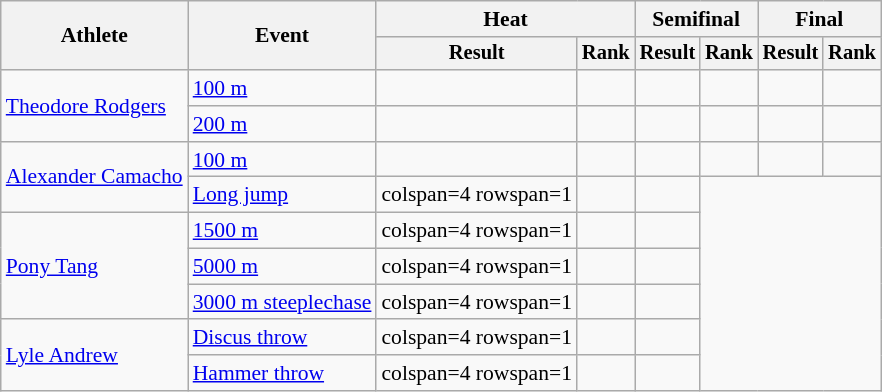<table class="wikitable" style="font-size:90%">
<tr>
<th rowspan="2">Athlete</th>
<th rowspan="2">Event</th>
<th colspan="2">Heat</th>
<th colspan="2">Semifinal</th>
<th colspan="2">Final</th>
</tr>
<tr style="font-size:95%">
<th>Result</th>
<th>Rank</th>
<th>Result</th>
<th>Rank</th>
<th>Result</th>
<th>Rank</th>
</tr>
<tr style=text-align:center>
<td style=text-align:left rowspan=2><a href='#'>Theodore Rodgers</a></td>
<td style=text-align:left><a href='#'>100 m</a></td>
<td></td>
<td></td>
<td></td>
<td></td>
<td></td>
<td></td>
</tr>
<tr style=text-align:center>
<td style=text-align:left><a href='#'>200 m</a></td>
<td></td>
<td></td>
<td></td>
<td></td>
<td></td>
<td></td>
</tr>
<tr style=text-align:center>
<td style=text-align:left rowspan=2><a href='#'>Alexander Camacho</a></td>
<td style=text-align:left><a href='#'>100 m</a></td>
<td></td>
<td></td>
<td></td>
<td></td>
<td></td>
<td></td>
</tr>
<tr style=text-align:center>
<td style=text-align:left><a href='#'>Long jump</a></td>
<td>colspan=4 rowspan=1 </td>
<td></td>
<td></td>
</tr>
<tr style=text-align:center>
<td style=text-align:left rowspan=3><a href='#'>Pony Tang</a></td>
<td style=text-align:left><a href='#'>1500 m</a></td>
<td>colspan=4 rowspan=1 </td>
<td></td>
<td></td>
</tr>
<tr style=text-align:center>
<td style=text-align:left><a href='#'>5000 m</a></td>
<td>colspan=4 rowspan=1 </td>
<td></td>
<td></td>
</tr>
<tr style=text-align:center>
<td style=text-align:left><a href='#'>3000 m steeplechase</a></td>
<td>colspan=4 rowspan=1 </td>
<td></td>
<td></td>
</tr>
<tr style=text-align:center>
<td style=text-align:left rowspan=2><a href='#'>Lyle Andrew</a></td>
<td style=text-align:left><a href='#'>Discus throw</a></td>
<td>colspan=4 rowspan=1 </td>
<td></td>
<td></td>
</tr>
<tr style=text-align:center>
<td style=text-align:left><a href='#'>Hammer throw</a></td>
<td>colspan=4 rowspan=1 </td>
<td></td>
<td></td>
</tr>
</table>
